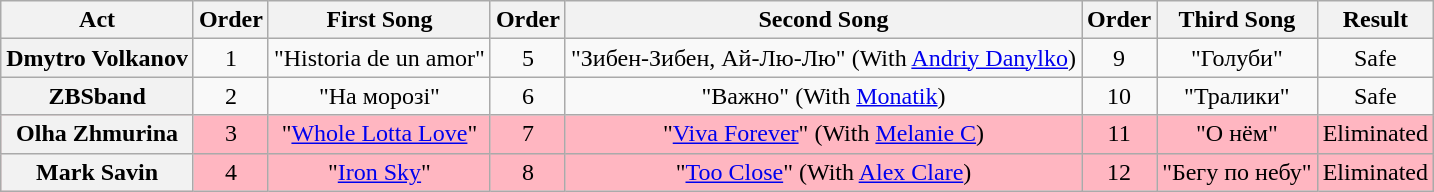<table class="wikitable plainrowheaders" style="text-align:center;">
<tr>
<th>Act</th>
<th>Order</th>
<th>First Song</th>
<th>Order</th>
<th>Second Song</th>
<th>Order</th>
<th>Third Song</th>
<th>Result</th>
</tr>
<tr>
<th scope="row">Dmytro Volkanov</th>
<td>1</td>
<td>"Historia de un amor"</td>
<td>5</td>
<td>"Зибен-Зибен, Ай-Лю-Лю" (With <a href='#'>Andriy Danylko</a>)</td>
<td>9</td>
<td>"Голуби"</td>
<td>Safe</td>
</tr>
<tr>
<th scope="row">ZBSband</th>
<td>2</td>
<td>"На морозі"</td>
<td>6</td>
<td>"Важно" (With <a href='#'>Monatik</a>)</td>
<td>10</td>
<td>"Тралики"</td>
<td>Safe</td>
</tr>
<tr bgcolor="lightpink">
<th scope="row">Olha Zhmurina</th>
<td>3</td>
<td>"<a href='#'>Whole Lotta Love</a>"</td>
<td>7</td>
<td>"<a href='#'>Viva Forever</a>" (With <a href='#'>Melanie C</a>)</td>
<td>11</td>
<td>"О нём"</td>
<td>Eliminated</td>
</tr>
<tr bgcolor="lightpink">
<th scope="row">Mark Savin</th>
<td>4</td>
<td>"<a href='#'>Iron Sky</a>"</td>
<td>8</td>
<td>"<a href='#'>Too Close</a>" (With <a href='#'>Alex Clare</a>)</td>
<td>12</td>
<td>"Бегу по небу"</td>
<td>Eliminated</td>
</tr>
</table>
